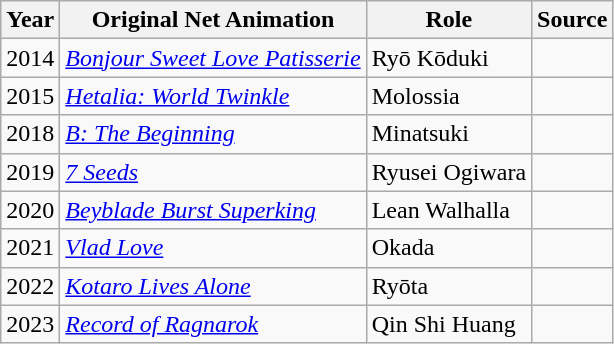<table class="wikitable">
<tr>
<th>Year</th>
<th>Original Net Animation</th>
<th>Role</th>
<th>Source</th>
</tr>
<tr>
<td>2014</td>
<td><em><a href='#'>Bonjour Sweet Love Patisserie</a></em></td>
<td>Ryō Kōduki</td>
<td></td>
</tr>
<tr>
<td>2015</td>
<td><em><a href='#'>Hetalia: World Twinkle</a></em></td>
<td>Molossia</td>
<td></td>
</tr>
<tr>
<td>2018</td>
<td><em><a href='#'>B: The Beginning</a></em></td>
<td>Minatsuki</td>
<td></td>
</tr>
<tr>
<td>2019</td>
<td><em><a href='#'>7 Seeds</a></em></td>
<td>Ryusei Ogiwara</td>
<td></td>
</tr>
<tr>
<td>2020</td>
<td><em><a href='#'>Beyblade Burst Superking</a></em></td>
<td>Lean Walhalla</td>
<td></td>
</tr>
<tr>
<td>2021</td>
<td><em><a href='#'>Vlad Love</a></em></td>
<td>Okada</td>
<td></td>
</tr>
<tr>
<td>2022</td>
<td><em><a href='#'>Kotaro Lives Alone</a></em></td>
<td>Ryōta</td>
<td></td>
</tr>
<tr>
<td>2023</td>
<td><em><a href='#'>Record of Ragnarok</a></em></td>
<td>Qin Shi Huang</td>
<td></td>
</tr>
</table>
